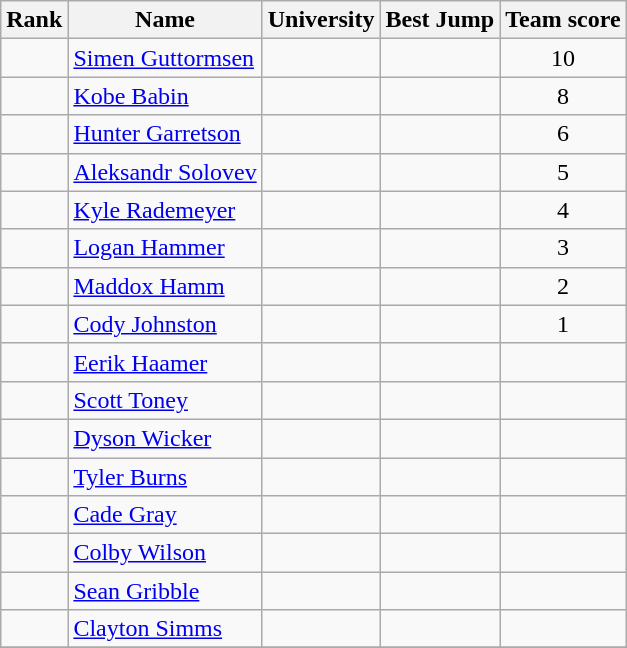<table class="wikitable sortable" style="text-align:center">
<tr>
<th>Rank</th>
<th>Name</th>
<th>University</th>
<th>Best Jump</th>
<th>Team score</th>
</tr>
<tr>
<td></td>
<td align=left> <a href='#'>Simen Guttormsen</a></td>
<td></td>
<td><strong></strong></td>
<td>10</td>
</tr>
<tr>
<td></td>
<td align=left> <a href='#'>Kobe Babin</a></td>
<td></td>
<td><strong></strong></td>
<td>8</td>
</tr>
<tr>
<td></td>
<td align=left> <a href='#'>Hunter Garretson</a></td>
<td></td>
<td><strong></strong></td>
<td>6</td>
</tr>
<tr>
<td></td>
<td align=left> <a href='#'>Aleksandr Solovev</a></td>
<td></td>
<td><strong></strong></td>
<td>5</td>
</tr>
<tr>
<td></td>
<td align=left> <a href='#'>Kyle Rademeyer</a></td>
<td></td>
<td><strong></strong></td>
<td>4</td>
</tr>
<tr>
<td></td>
<td align=left> <a href='#'>Logan Hammer</a></td>
<td></td>
<td><strong></strong></td>
<td>3 </td>
</tr>
<tr>
<td></td>
<td align=left> <a href='#'>Maddox Hamm</a></td>
<td></td>
<td><strong></strong></td>
<td>2 </td>
</tr>
<tr>
<td></td>
<td align=left> <a href='#'>Cody Johnston</a></td>
<td></td>
<td><strong></strong></td>
<td>1 </td>
</tr>
<tr>
<td></td>
<td align=left> <a href='#'>Eerik Haamer</a></td>
<td></td>
<td><strong></strong></td>
<td></td>
</tr>
<tr>
<td></td>
<td align=left> <a href='#'>Scott Toney</a></td>
<td></td>
<td><strong></strong></td>
<td></td>
</tr>
<tr>
<td></td>
<td align=left> <a href='#'>Dyson Wicker</a></td>
<td></td>
<td><strong></strong></td>
<td></td>
</tr>
<tr>
<td></td>
<td align=left> <a href='#'>Tyler Burns</a></td>
<td></td>
<td><strong></strong></td>
<td></td>
</tr>
<tr>
<td></td>
<td align=left> <a href='#'>Cade Gray</a></td>
<td></td>
<td><strong></strong></td>
<td></td>
</tr>
<tr>
<td></td>
<td align=left> <a href='#'>Colby Wilson</a></td>
<td></td>
<td><strong></strong></td>
<td></td>
</tr>
<tr>
<td></td>
<td align=left> <a href='#'>Sean Gribble</a></td>
<td></td>
<td><strong></strong></td>
<td></td>
</tr>
<tr>
<td></td>
<td align=left> <a href='#'>Clayton Simms</a></td>
<td></td>
<td><strong></strong></td>
<td></td>
</tr>
<tr>
</tr>
</table>
